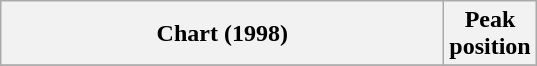<table class="wikitable plainrowheaders sortable" style="text-align:center;">
<tr>
<th scope="col" style="width:18em;">Chart (1998)</th>
<th scope="col">Peak<br>position</th>
</tr>
<tr>
</tr>
</table>
